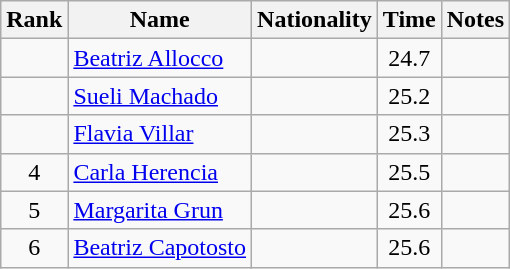<table class="wikitable sortable" style="text-align:center">
<tr>
<th>Rank</th>
<th>Name</th>
<th>Nationality</th>
<th>Time</th>
<th>Notes</th>
</tr>
<tr>
<td></td>
<td align=left><a href='#'>Beatriz Allocco</a></td>
<td align=left></td>
<td>24.7</td>
<td></td>
</tr>
<tr>
<td></td>
<td align=left><a href='#'>Sueli Machado</a></td>
<td align=left></td>
<td>25.2</td>
<td></td>
</tr>
<tr>
<td></td>
<td align=left><a href='#'>Flavia Villar</a></td>
<td align=left></td>
<td>25.3</td>
<td></td>
</tr>
<tr>
<td>4</td>
<td align=left><a href='#'>Carla Herencia</a></td>
<td align=left></td>
<td>25.5</td>
<td></td>
</tr>
<tr>
<td>5</td>
<td align=left><a href='#'>Margarita Grun</a></td>
<td align=left></td>
<td>25.6</td>
<td></td>
</tr>
<tr>
<td>6</td>
<td align=left><a href='#'>Beatriz Capotosto</a></td>
<td align=left></td>
<td>25.6</td>
<td></td>
</tr>
</table>
